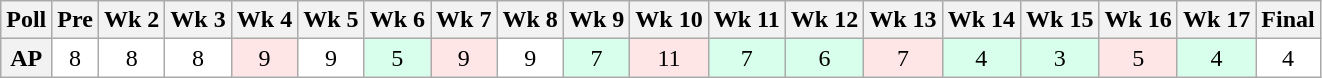<table class="wikitable" style="white-space:nowrap;text-align:center;">
<tr>
<th>Poll</th>
<th>Pre</th>
<th>Wk 2</th>
<th>Wk 3</th>
<th>Wk 4</th>
<th>Wk 5</th>
<th>Wk 6</th>
<th>Wk 7</th>
<th>Wk 8</th>
<th>Wk 9</th>
<th>Wk 10</th>
<th>Wk 11</th>
<th>Wk 12</th>
<th>Wk 13</th>
<th>Wk 14</th>
<th>Wk 15</th>
<th>Wk 16</th>
<th>Wk 17</th>
<th>Final</th>
</tr>
<tr>
<th>AP</th>
<td style="background:#FFF;">8</td>
<td style="background:#FFF;">8</td>
<td style="background:#FFF;">8</td>
<td style="background:#FFE6E6;">9</td>
<td style="background:#FFF;">9</td>
<td style="background:#D8FFEB;">5</td>
<td style="background:#FFE6E6;">9</td>
<td style="background:#FFF;">9</td>
<td style="background:#D8FFEB;">7</td>
<td style="background:#FFE6E6;">11</td>
<td style="background:#D8FFEB;">7</td>
<td style="background:#D8FFEB;">6</td>
<td style="background:#FFE6E6;">7</td>
<td style="background:#D8FFEB;">4</td>
<td style="background:#D8FFEB;">3</td>
<td style="background:#FFE6E6;">5</td>
<td style="background:#D8FFEB;">4</td>
<td style="background:#FFF;">4</td>
</tr>
</table>
